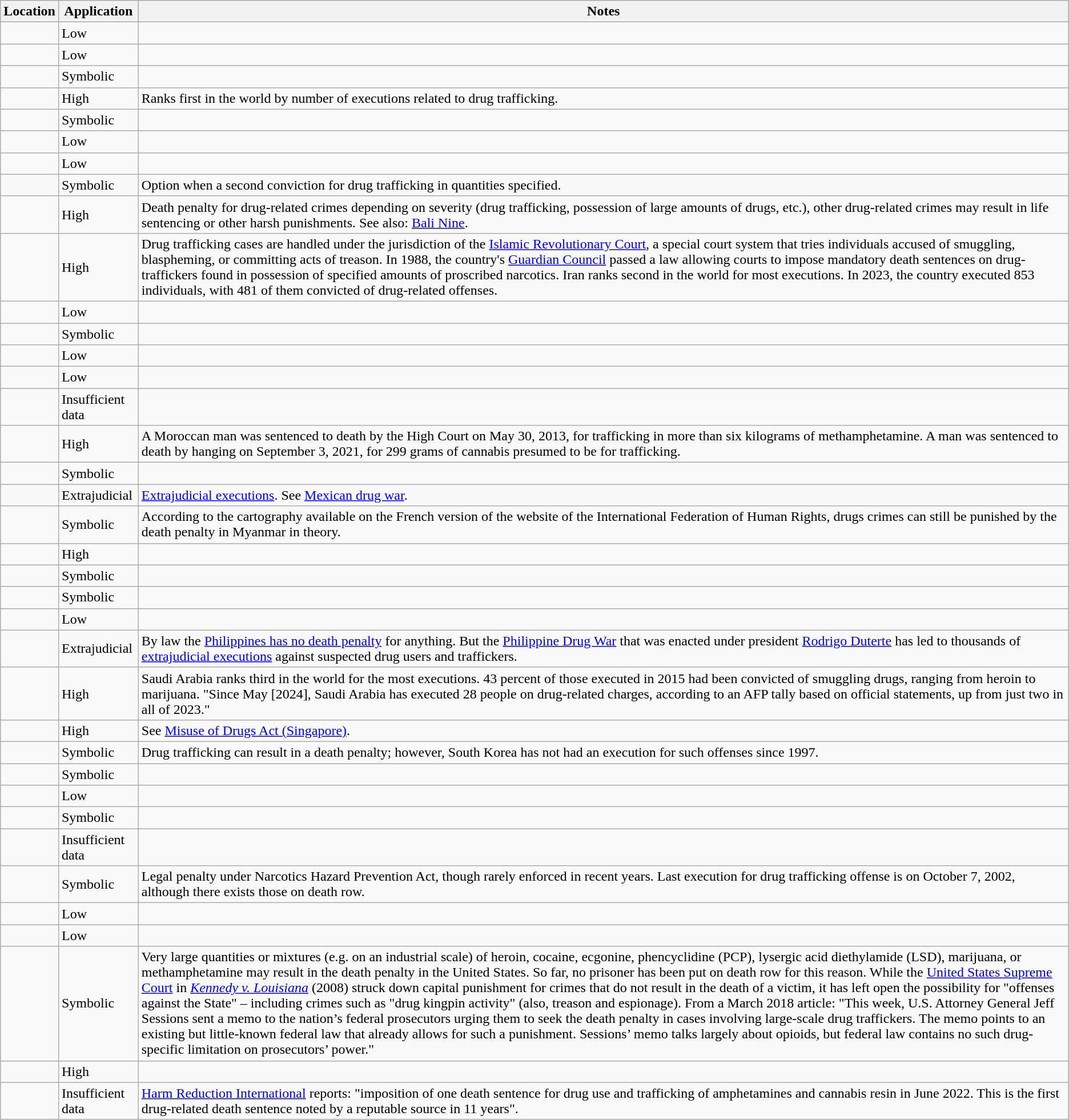<table class="wikitable sortable static-row-numbers mw-datatable">
<tr>
<th>Location</th>
<th>Application</th>
<th>Notes</th>
</tr>
<tr>
<td></td>
<td>Low</td>
<td></td>
</tr>
<tr>
<td></td>
<td>Low</td>
<td></td>
</tr>
<tr>
<td></td>
<td>Symbolic</td>
<td></td>
</tr>
<tr>
<td></td>
<td>High</td>
<td>Ranks first in the world by number of executions related to drug trafficking.</td>
</tr>
<tr>
<td></td>
<td>Symbolic</td>
<td></td>
</tr>
<tr>
<td></td>
<td>Low</td>
<td></td>
</tr>
<tr>
<td></td>
<td>Low</td>
<td></td>
</tr>
<tr>
<td></td>
<td>Symbolic</td>
<td>Option when a second conviction for drug trafficking in quantities specified.</td>
</tr>
<tr>
<td></td>
<td>High</td>
<td>Death penalty for drug-related crimes depending on severity (drug trafficking, possession of large amounts of drugs, etc.), other drug-related crimes may result in life sentencing or other harsh punishments. See also: <a href='#'>Bali Nine</a>.</td>
</tr>
<tr>
<td></td>
<td>High</td>
<td>Drug trafficking cases are handled under the jurisdiction of the <a href='#'>Islamic Revolutionary Court</a>, a special court system that tries individuals accused of smuggling, blaspheming, or committing acts of treason. In 1988, the country's <a href='#'>Guardian Council</a> passed a law allowing courts to impose mandatory death sentences on drug-traffickers found in possession of specified amounts of proscribed narcotics. Iran ranks second in the world for most executions. In 2023, the country executed 853 individuals, with 481 of them convicted of drug-related offenses.</td>
</tr>
<tr>
<td></td>
<td>Low</td>
<td></td>
</tr>
<tr>
<td></td>
<td>Symbolic</td>
<td></td>
</tr>
<tr>
<td></td>
<td>Low</td>
<td></td>
</tr>
<tr>
<td></td>
<td>Low</td>
<td></td>
</tr>
<tr>
<td></td>
<td>Insufficient data</td>
<td></td>
</tr>
<tr>
<td></td>
<td>High</td>
<td>A Moroccan man was sentenced to death by the High Court on May 30, 2013, for trafficking in more than six kilograms of methamphetamine. A man was sentenced to death by hanging on September 3, 2021, for 299 grams of cannabis presumed to be for trafficking.</td>
</tr>
<tr>
<td></td>
<td>Symbolic</td>
<td></td>
</tr>
<tr>
<td></td>
<td>Extrajudicial</td>
<td><a href='#'>Extrajudicial executions</a>. See <a href='#'>Mexican drug war</a>.</td>
</tr>
<tr>
<td></td>
<td>Symbolic</td>
<td>According to the cartography available on the French version of the website of the International Federation of Human Rights, drugs crimes can still be punished by the death penalty in Myanmar in theory.</td>
</tr>
<tr>
<td></td>
<td>High</td>
<td></td>
</tr>
<tr>
<td></td>
<td>Symbolic</td>
<td></td>
</tr>
<tr>
<td></td>
<td>Symbolic</td>
<td></td>
</tr>
<tr>
<td></td>
<td>Low</td>
<td></td>
</tr>
<tr>
<td></td>
<td>Extrajudicial</td>
<td>By law the <a href='#'>Philippines has no death penalty</a> for anything. But the <a href='#'>Philippine Drug War</a> that was enacted under president <a href='#'>Rodrigo Duterte</a> has led to thousands of <a href='#'>extrajudicial executions</a> against suspected drug users and traffickers.</td>
</tr>
<tr>
<td></td>
<td>High</td>
<td>Saudi Arabia ranks third in the world for the most executions. 43 percent of those executed in 2015 had been convicted of smuggling drugs, ranging from heroin to marijuana. "Since May [2024], Saudi Arabia has executed 28 people on drug-related charges, according to an AFP tally based on official statements, up from just two in all of 2023."</td>
</tr>
<tr>
<td></td>
<td>High</td>
<td>See <a href='#'>Misuse of Drugs Act (Singapore)</a>.</td>
</tr>
<tr>
<td></td>
<td>Symbolic</td>
<td>Drug trafficking can result in a death penalty; however, South Korea has not had an execution for such offenses since 1997.</td>
</tr>
<tr>
<td></td>
<td>Symbolic</td>
<td></td>
</tr>
<tr>
<td></td>
<td>Low</td>
<td></td>
</tr>
<tr>
<td></td>
<td>Symbolic</td>
<td></td>
</tr>
<tr>
<td></td>
<td>Insufficient data</td>
<td></td>
</tr>
<tr>
<td></td>
<td>Symbolic</td>
<td>Legal penalty under Narcotics Hazard Prevention Act, though rarely enforced in recent years. Last execution for drug trafficking offense is on October 7, 2002, although there exists those on death row.</td>
</tr>
<tr>
<td></td>
<td>Low</td>
<td></td>
</tr>
<tr>
<td></td>
<td>Low</td>
<td></td>
</tr>
<tr>
<td></td>
<td>Symbolic</td>
<td>Very large quantities or mixtures (e.g. on an industrial scale) of heroin, cocaine, ecgonine, phencyclidine (PCP), lysergic acid diethylamide (LSD), marijuana, or methamphetamine may result in the death penalty in the United States. So far, no prisoner has been put on death row for this reason. While the <a href='#'>United States Supreme Court</a> in <em><a href='#'>Kennedy v. Louisiana</a></em> (2008) struck down capital punishment for crimes that do not result in the death of a victim, it has left open the possibility for "offenses against the State" – including crimes such as "drug kingpin activity" (also, treason and espionage). From a March 2018 article: "This week, U.S. Attorney General Jeff Sessions sent a memo to the nation’s federal prosecutors urging them to seek the death penalty in cases involving large-scale drug traffickers. The memo points to an existing but little-known federal law that already allows for such a punishment. Sessions’ memo talks largely about opioids, but federal law contains no such drug-specific limitation on prosecutors’ power."</td>
</tr>
<tr>
<td></td>
<td>High</td>
<td></td>
</tr>
<tr>
<td></td>
<td>Insufficient data</td>
<td><a href='#'>Harm Reduction International</a> reports: "imposition of one death sentence for drug use and trafficking of amphetamines and cannabis resin in June 2022. This is the first drug-related death sentence noted by a reputable source in 11 years".</td>
</tr>
</table>
